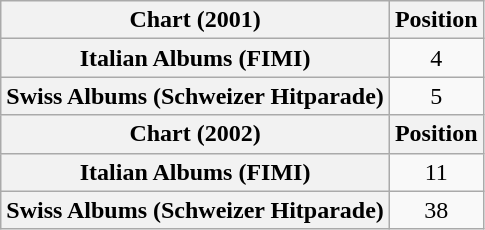<table class="wikitable plainrowheaders" style="text-align:center">
<tr>
<th scope="col">Chart (2001)</th>
<th scope="col">Position</th>
</tr>
<tr>
<th scope="row">Italian Albums (FIMI)</th>
<td>4</td>
</tr>
<tr>
<th scope="row">Swiss Albums (Schweizer Hitparade)</th>
<td>5</td>
</tr>
<tr>
<th scope="col">Chart (2002)</th>
<th scope="col">Position</th>
</tr>
<tr>
<th scope="row">Italian Albums (FIMI)</th>
<td>11</td>
</tr>
<tr>
<th scope="row">Swiss Albums (Schweizer Hitparade)</th>
<td>38</td>
</tr>
</table>
